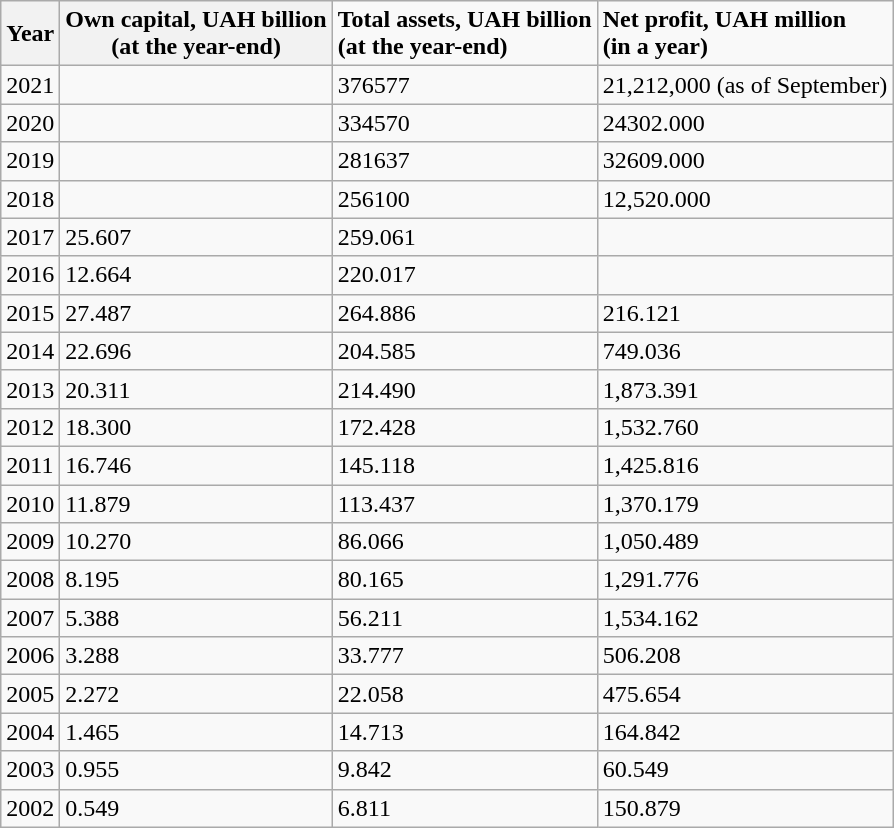<table class="wikitable">
<tr>
<th>Year</th>
<th>Own capital, UAH billion<br><strong>(at the year-end)</strong></th>
<td><strong>Total assets, UAH billion</strong><br><strong>(at the year-end)</strong></td>
<td><strong>Net profit, UAH million</strong><br><strong>(in a year)</strong></td>
</tr>
<tr>
<td>2021</td>
<td></td>
<td>376577</td>
<td>21,212,000 (as of September)</td>
</tr>
<tr>
<td>2020</td>
<td></td>
<td>334570</td>
<td>24302.000</td>
</tr>
<tr>
<td>2019</td>
<td></td>
<td>281637</td>
<td>32609.000</td>
</tr>
<tr>
<td>2018</td>
<td></td>
<td>256100</td>
<td>12,520.000</td>
</tr>
<tr>
<td>2017</td>
<td>25.607</td>
<td>259.061</td>
<td></td>
</tr>
<tr>
<td>2016</td>
<td>12.664</td>
<td>220.017</td>
<td></td>
</tr>
<tr>
<td>2015</td>
<td>27.487</td>
<td>264.886</td>
<td>216.121</td>
</tr>
<tr>
<td>2014</td>
<td>22.696</td>
<td>204.585</td>
<td>749.036</td>
</tr>
<tr>
<td>2013</td>
<td>20.311</td>
<td>214.490</td>
<td>1,873.391</td>
</tr>
<tr>
<td>2012</td>
<td>18.300</td>
<td>172.428</td>
<td>1,532.760</td>
</tr>
<tr>
<td>2011</td>
<td>16.746</td>
<td>145.118</td>
<td>1,425.816</td>
</tr>
<tr>
<td>2010</td>
<td>11.879</td>
<td>113.437</td>
<td>1,370.179</td>
</tr>
<tr>
<td>2009</td>
<td>10.270</td>
<td>86.066</td>
<td>1,050.489</td>
</tr>
<tr>
<td>2008</td>
<td>8.195</td>
<td>80.165</td>
<td>1,291.776</td>
</tr>
<tr>
<td>2007</td>
<td>5.388</td>
<td>56.211</td>
<td>1,534.162</td>
</tr>
<tr>
<td>2006</td>
<td>3.288</td>
<td>33.777</td>
<td>506.208</td>
</tr>
<tr>
<td>2005</td>
<td>2.272</td>
<td>22.058</td>
<td>475.654</td>
</tr>
<tr>
<td>2004</td>
<td>1.465</td>
<td>14.713</td>
<td>164.842</td>
</tr>
<tr>
<td>2003</td>
<td>0.955</td>
<td>9.842</td>
<td>60.549</td>
</tr>
<tr>
<td>2002</td>
<td>0.549</td>
<td>6.811</td>
<td>150.879</td>
</tr>
</table>
